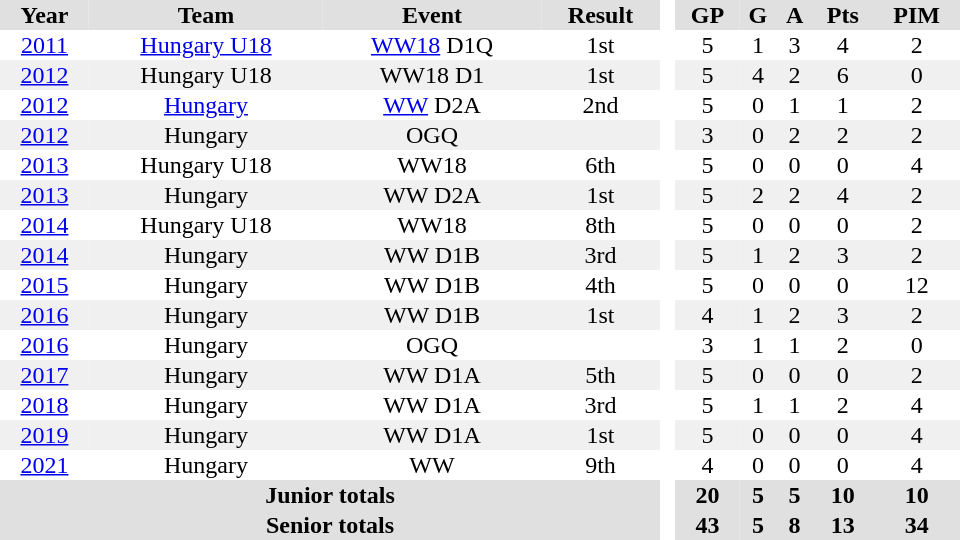<table border="0" cellpadding="1" cellspacing="0" style="text-align:center; width:40em">
<tr ALIGN="centre" bgcolor="#e0e0e0">
<th>Year</th>
<th>Team</th>
<th>Event</th>
<th>Result</th>
<th rowspan="91" bgcolor="#ffffff"> </th>
<th>GP</th>
<th>G</th>
<th>A</th>
<th>Pts</th>
<th>PIM</th>
</tr>
<tr>
<td><a href='#'>2011</a></td>
<td><a href='#'>Hungary U18</a></td>
<td><a href='#'>WW18</a> D1Q</td>
<td>1st</td>
<td>5</td>
<td>1</td>
<td>3</td>
<td>4</td>
<td>2</td>
</tr>
<tr bgcolor="#f0f0f0">
<td><a href='#'>2012</a></td>
<td>Hungary U18</td>
<td>WW18 D1</td>
<td>1st</td>
<td>5</td>
<td>4</td>
<td>2</td>
<td>6</td>
<td>0</td>
</tr>
<tr>
<td><a href='#'>2012</a></td>
<td><a href='#'>Hungary</a></td>
<td><a href='#'>WW</a> D2A</td>
<td>2nd</td>
<td>5</td>
<td>0</td>
<td>1</td>
<td>1</td>
<td>2</td>
</tr>
<tr bgcolor="#f0f0f0">
<td><a href='#'>2012</a></td>
<td>Hungary</td>
<td>OGQ</td>
<td></td>
<td>3</td>
<td>0</td>
<td>2</td>
<td>2</td>
<td>2</td>
</tr>
<tr>
<td><a href='#'>2013</a></td>
<td>Hungary U18</td>
<td>WW18</td>
<td>6th</td>
<td>5</td>
<td>0</td>
<td>0</td>
<td>0</td>
<td>4</td>
</tr>
<tr bgcolor="#f0f0f0">
<td><a href='#'>2013</a></td>
<td>Hungary</td>
<td>WW D2A</td>
<td>1st</td>
<td>5</td>
<td>2</td>
<td>2</td>
<td>4</td>
<td>2</td>
</tr>
<tr>
<td><a href='#'>2014</a></td>
<td>Hungary U18</td>
<td>WW18</td>
<td>8th</td>
<td>5</td>
<td>0</td>
<td>0</td>
<td>0</td>
<td>2</td>
</tr>
<tr bgcolor="#f0f0f0">
<td><a href='#'>2014</a></td>
<td>Hungary</td>
<td>WW D1B</td>
<td>3rd</td>
<td>5</td>
<td>1</td>
<td>2</td>
<td>3</td>
<td>2</td>
</tr>
<tr>
<td><a href='#'>2015</a></td>
<td>Hungary</td>
<td>WW D1B</td>
<td>4th</td>
<td>5</td>
<td>0</td>
<td>0</td>
<td>0</td>
<td>12</td>
</tr>
<tr bgcolor="#f0f0f0">
<td><a href='#'>2016</a></td>
<td>Hungary</td>
<td>WW D1B</td>
<td>1st</td>
<td>4</td>
<td>1</td>
<td>2</td>
<td>3</td>
<td>2</td>
</tr>
<tr>
<td><a href='#'>2016</a></td>
<td>Hungary</td>
<td>OGQ</td>
<td></td>
<td>3</td>
<td>1</td>
<td>1</td>
<td>2</td>
<td>0</td>
</tr>
<tr bgcolor="#f0f0f0">
<td><a href='#'>2017</a></td>
<td>Hungary</td>
<td>WW D1A</td>
<td>5th</td>
<td>5</td>
<td>0</td>
<td>0</td>
<td>0</td>
<td>2</td>
</tr>
<tr>
<td><a href='#'>2018</a></td>
<td>Hungary</td>
<td>WW D1A</td>
<td>3rd</td>
<td>5</td>
<td>1</td>
<td>1</td>
<td>2</td>
<td>4</td>
</tr>
<tr bgcolor="#f0f0f0">
<td><a href='#'>2019</a></td>
<td>Hungary</td>
<td>WW D1A</td>
<td>1st</td>
<td>5</td>
<td>0</td>
<td>0</td>
<td>0</td>
<td>4</td>
</tr>
<tr>
<td><a href='#'>2021</a></td>
<td>Hungary</td>
<td>WW</td>
<td>9th</td>
<td>4</td>
<td>0</td>
<td>0</td>
<td>0</td>
<td>4</td>
</tr>
<tr align="centre" bgcolor="#e0e0e0">
<th colspan="4">Junior totals</th>
<th>20</th>
<th>5</th>
<th>5</th>
<th>10</th>
<th>10</th>
</tr>
<tr align="centre" bgcolor="#e0e0e0">
<th colspan="4">Senior totals</th>
<th>43</th>
<th>5</th>
<th>8</th>
<th>13</th>
<th>34</th>
</tr>
</table>
